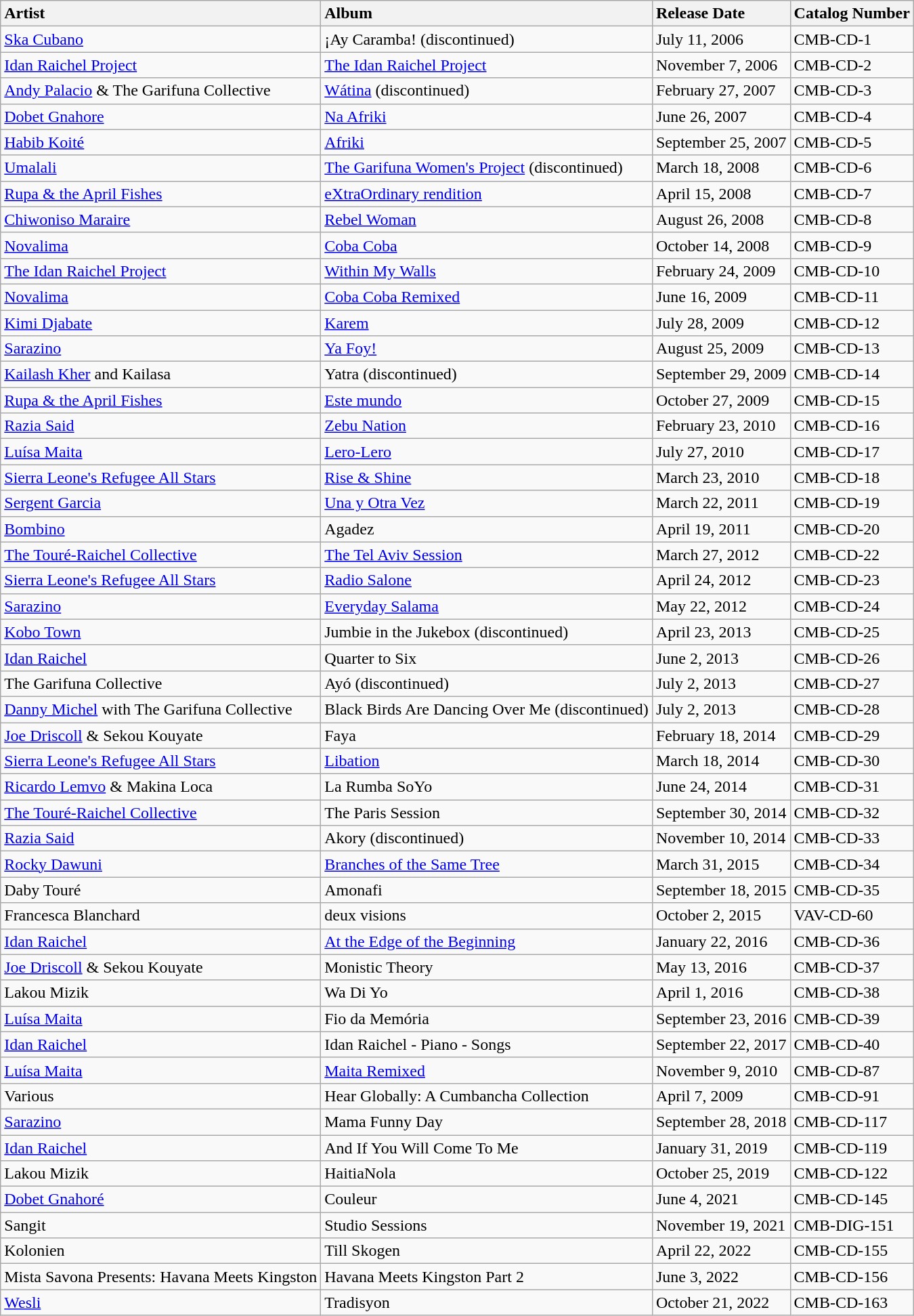<table class="wikitable">
<tr>
<th style="text-align:left; vertical-align:top;">Artist</th>
<th style="text-align:left; vertical-align:top;">Album</th>
<th style="text-align:left; vertical-align:top;">Release Date</th>
<th style="text-align:left; vertical-align:top;">Catalog Number</th>
</tr>
<tr style="text-align:left; vertical-align:top;">
<td><a href='#'>Ska Cubano</a></td>
<td>¡Ay Caramba! (discontinued)</td>
<td>July 11, 2006</td>
<td>CMB-CD-1</td>
</tr>
<tr>
<td style="text-align:left; vertical-align:top;"><a href='#'>Idan Raichel Project</a></td>
<td style="text-align:left; vertical-align:top;"><a href='#'>The Idan Raichel Project</a></td>
<td style="text-align:left; vertical-align:top;">November 7, 2006</td>
<td style="text-align:left; vertical-align:top;">CMB-CD-2</td>
</tr>
<tr style="text-align:left; vertical-align:top;">
<td><a href='#'>Andy Palacio</a> & The Garifuna Collective</td>
<td><a href='#'>Wátina</a> (discontinued)</td>
<td>February 27, 2007</td>
<td>CMB-CD-3</td>
</tr>
<tr style="text-align:left; vertical-align:top;">
<td><a href='#'>Dobet Gnahore</a></td>
<td><a href='#'>Na Afriki</a></td>
<td>June 26, 2007</td>
<td>CMB-CD-4</td>
</tr>
<tr style="text-align:left; vertical-align:top;">
<td><a href='#'>Habib Koité</a></td>
<td><a href='#'>Afriki</a></td>
<td>September 25, 2007</td>
<td>CMB-CD-5</td>
</tr>
<tr style="text-align:left; vertical-align:top;">
<td><a href='#'>Umalali</a></td>
<td><a href='#'>The Garifuna Women's Project</a> (discontinued)</td>
<td>March 18, 2008</td>
<td>CMB-CD-6</td>
</tr>
<tr style="text-align:left; vertical-align:top;">
<td><a href='#'>Rupa & the April Fishes</a></td>
<td><a href='#'>eXtraOrdinary rendition</a></td>
<td>April 15, 2008</td>
<td>CMB-CD-7</td>
</tr>
<tr style="text-align:left; vertical-align:top;">
<td><a href='#'>Chiwoniso Maraire</a></td>
<td><a href='#'>Rebel Woman</a></td>
<td>August 26, 2008</td>
<td>CMB-CD-8</td>
</tr>
<tr style="text-align:left; vertical-align:top;">
<td><a href='#'>Novalima</a></td>
<td><a href='#'>Coba Coba</a></td>
<td>October 14, 2008</td>
<td>CMB-CD-9</td>
</tr>
<tr style="text-align:left; vertical-align:top;">
<td><a href='#'>The Idan Raichel Project</a></td>
<td><a href='#'>Within My Walls</a></td>
<td>February 24, 2009</td>
<td>CMB-CD-10</td>
</tr>
<tr style="text-align:left; vertical-align:top;">
<td><a href='#'>Novalima</a></td>
<td><a href='#'>Coba Coba Remixed</a></td>
<td>June 16, 2009</td>
<td>CMB-CD-11</td>
</tr>
<tr>
<td style="text-align:left; vertical-align:top;"><a href='#'>Kimi Djabate</a></td>
<td style="text-align:left; vertical-align:top;"><a href='#'>Karem</a></td>
<td style="text-align:left; vertical-align:top;">July 28, 2009</td>
<td style="text-align:left; vertical-align:top;">CMB-CD-12</td>
</tr>
<tr style="text-align:left; vertical-align:top;">
<td><a href='#'>Sarazino</a></td>
<td><a href='#'>Ya Foy!</a></td>
<td>August 25, 2009</td>
<td>CMB-CD-13</td>
</tr>
<tr style="text-align:left; vertical-align:top;">
<td><a href='#'>Kailash Kher</a> and Kailasa</td>
<td>Yatra (discontinued)</td>
<td>September 29, 2009</td>
<td>CMB-CD-14</td>
</tr>
<tr style="text-align:left; vertical-align:top;">
<td><a href='#'>Rupa & the April Fishes</a></td>
<td><a href='#'>Este mundo</a></td>
<td>October 27, 2009</td>
<td>CMB-CD-15</td>
</tr>
<tr>
<td style="text-align:left; vertical-align:top;"><a href='#'>Razia Said</a></td>
<td style="text-align:left; vertical-align:top;"><a href='#'>Zebu Nation</a></td>
<td style="text-align:left; vertical-align:top;">February 23, 2010</td>
<td style="text-align:left; vertical-align:top;">CMB-CD-16</td>
</tr>
<tr style="text-align:left; vertical-align:top;">
<td><a href='#'>Luísa Maita</a></td>
<td><a href='#'>Lero-Lero</a></td>
<td>July 27, 2010</td>
<td>CMB-CD-17</td>
</tr>
<tr>
<td style="text-align:left; vertical-align:top;"><a href='#'>Sierra Leone's Refugee All Stars</a></td>
<td style="text-align:left; vertical-align:top;"><a href='#'>Rise & Shine</a></td>
<td style="text-align:left; vertical-align:top;">March 23, 2010</td>
<td style="text-align:left; vertical-align:top;">CMB-CD-18</td>
</tr>
<tr style="text-align:left; vertical-align:top;">
<td><a href='#'>Sergent Garcia</a></td>
<td><a href='#'>Una y Otra Vez</a></td>
<td>March 22, 2011</td>
<td>CMB-CD-19</td>
</tr>
<tr style="text-align:left; vertical-align:top;">
<td><a href='#'>Bombino</a></td>
<td>Agadez</td>
<td>April 19, 2011</td>
<td>CMB-CD-20</td>
</tr>
<tr style="text-align:left; vertical-align:top;">
<td><a href='#'>The Touré-Raichel Collective</a></td>
<td><a href='#'>The Tel Aviv Session</a></td>
<td>March 27, 2012</td>
<td>CMB-CD-22</td>
</tr>
<tr style="text-align:left; vertical-align:top;">
<td><a href='#'>Sierra Leone's Refugee All Stars</a></td>
<td><a href='#'>Radio Salone</a></td>
<td>April 24, 2012</td>
<td>CMB-CD-23</td>
</tr>
<tr style="text-align:left; vertical-align:top;">
<td><a href='#'>Sarazino</a></td>
<td><a href='#'>Everyday Salama</a></td>
<td>May 22, 2012</td>
<td>CMB-CD-24</td>
</tr>
<tr>
<td><a href='#'>Kobo Town</a></td>
<td>Jumbie in the Jukebox (discontinued)</td>
<td>April 23, 2013</td>
<td>CMB-CD-25</td>
</tr>
<tr>
<td><a href='#'>Idan Raichel</a></td>
<td>Quarter to Six</td>
<td>June 2, 2013</td>
<td>CMB-CD-26</td>
</tr>
<tr>
<td>The Garifuna Collective</td>
<td>Ayó (discontinued)</td>
<td>July 2, 2013</td>
<td>CMB-CD-27</td>
</tr>
<tr>
<td><a href='#'>Danny Michel</a> with The Garifuna Collective</td>
<td>Black Birds Are Dancing Over Me (discontinued)</td>
<td>July 2, 2013</td>
<td>CMB-CD-28</td>
</tr>
<tr>
<td><a href='#'>Joe Driscoll</a> & Sekou Kouyate</td>
<td>Faya</td>
<td>February 18, 2014</td>
<td>CMB-CD-29</td>
</tr>
<tr>
<td><a href='#'>Sierra Leone's Refugee All Stars</a></td>
<td><a href='#'>Libation</a></td>
<td>March 18, 2014</td>
<td>CMB-CD-30</td>
</tr>
<tr>
<td><a href='#'>Ricardo Lemvo</a> & Makina Loca</td>
<td>La Rumba SoYo</td>
<td>June 24, 2014</td>
<td>CMB-CD-31</td>
</tr>
<tr>
<td><a href='#'>The Touré-Raichel Collective</a></td>
<td>The Paris Session</td>
<td>September 30, 2014</td>
<td>CMB-CD-32</td>
</tr>
<tr>
<td><a href='#'>Razia Said</a></td>
<td>Akory (discontinued)</td>
<td>November 10, 2014</td>
<td>CMB-CD-33</td>
</tr>
<tr>
<td><a href='#'>Rocky Dawuni</a></td>
<td><a href='#'>Branches of the Same Tree</a></td>
<td>March 31, 2015</td>
<td>CMB-CD-34</td>
</tr>
<tr>
<td>Daby Touré</td>
<td>Amonafi</td>
<td>September 18, 2015</td>
<td>CMB-CD-35</td>
</tr>
<tr>
<td>Francesca Blanchard</td>
<td>deux visions</td>
<td>October 2, 2015</td>
<td>VAV-CD-60</td>
</tr>
<tr>
<td><a href='#'>Idan Raichel</a></td>
<td><a href='#'>At the Edge of the Beginning</a></td>
<td>January 22, 2016</td>
<td>CMB-CD-36</td>
</tr>
<tr>
<td><a href='#'>Joe Driscoll</a> & Sekou Kouyate</td>
<td>Monistic Theory</td>
<td>May 13, 2016</td>
<td>CMB-CD-37</td>
</tr>
<tr>
<td>Lakou Mizik</td>
<td>Wa Di Yo</td>
<td>April 1, 2016</td>
<td>CMB-CD-38</td>
</tr>
<tr>
<td><a href='#'>Luísa Maita</a></td>
<td>Fio da Memória</td>
<td>September 23, 2016</td>
<td>CMB-CD-39</td>
</tr>
<tr>
<td><a href='#'>Idan Raichel</a></td>
<td>Idan Raichel - Piano - Songs</td>
<td>September 22, 2017</td>
<td>CMB-CD-40</td>
</tr>
<tr style="text-align:left; vertical-align:top;">
<td><a href='#'>Luísa Maita</a></td>
<td><a href='#'>Maita Remixed</a></td>
<td>November 9, 2010</td>
<td>CMB-CD-87</td>
</tr>
<tr>
<td>Various</td>
<td>Hear Globally: A Cumbancha Collection</td>
<td>April 7, 2009</td>
<td>CMB-CD-91</td>
</tr>
<tr>
<td><a href='#'>Sarazino</a></td>
<td>Mama Funny Day</td>
<td>September 28, 2018</td>
<td>CMB-CD-117</td>
</tr>
<tr>
<td><a href='#'>Idan Raichel</a></td>
<td>And If You Will Come To Me</td>
<td>January 31, 2019</td>
<td>CMB-CD-119</td>
</tr>
<tr>
<td>Lakou Mizik</td>
<td>HaitiaNola</td>
<td>October 25, 2019</td>
<td>CMB-CD-122</td>
</tr>
<tr>
<td><a href='#'>Dobet Gnahoré</a></td>
<td>Couleur</td>
<td>June 4, 2021</td>
<td>CMB-CD-145</td>
</tr>
<tr>
<td>Sangit</td>
<td>Studio Sessions</td>
<td>November 19, 2021</td>
<td>CMB-DIG-151</td>
</tr>
<tr>
<td>Kolonien</td>
<td>Till Skogen</td>
<td>April 22, 2022</td>
<td>CMB-CD-155</td>
</tr>
<tr>
<td>Mista Savona Presents: Havana Meets Kingston</td>
<td>Havana Meets Kingston Part 2</td>
<td>June 3, 2022</td>
<td>CMB-CD-156</td>
</tr>
<tr>
<td><a href='#'>Wesli</a></td>
<td>Tradisyon</td>
<td>October 21, 2022</td>
<td>CMB-CD-163</td>
</tr>
</table>
